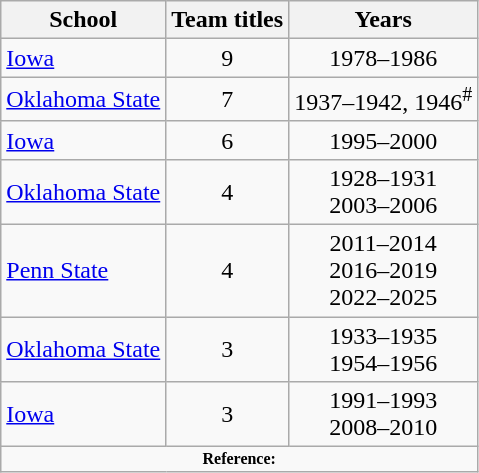<table class="wikitable sortable" style="text-align:center;">
<tr>
<th>School</th>
<th>Team titles</th>
<th>Years</th>
</tr>
<tr>
<td align=left><a href='#'>Iowa</a></td>
<td>9</td>
<td>1978–1986</td>
</tr>
<tr>
<td align=left><a href='#'>Oklahoma State</a></td>
<td>7</td>
<td>1937–1942, 1946<sup>#</sup></td>
</tr>
<tr>
<td align=left><a href='#'>Iowa</a></td>
<td>6</td>
<td>1995–2000</td>
</tr>
<tr>
<td align=left><a href='#'>Oklahoma State</a></td>
<td>4</td>
<td>1928–1931<br>2003–2006</td>
</tr>
<tr>
<td align=left><a href='#'>Penn State</a></td>
<td>4</td>
<td>2011–2014<br>2016–2019<br>2022–2025</td>
</tr>
<tr>
<td align=left><a href='#'>Oklahoma State</a></td>
<td>3</td>
<td>1933–1935<br>1954–1956</td>
</tr>
<tr>
<td align=left><a href='#'>Iowa</a></td>
<td>3</td>
<td>1991–1993<br>2008–2010</td>
</tr>
<tr>
<td colspan="3"  style="font-size:8pt; text-align:center;"><strong>Reference:</strong></td>
</tr>
</table>
